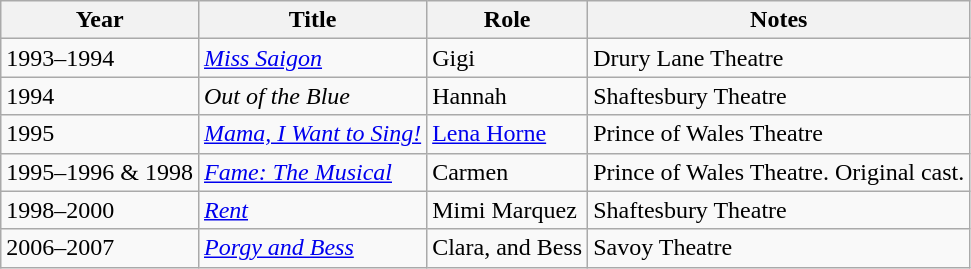<table class="wikitable sortable">
<tr>
<th>Year</th>
<th>Title</th>
<th>Role</th>
<th>Notes</th>
</tr>
<tr>
<td>1993–1994</td>
<td><em><a href='#'>Miss Saigon</a></em></td>
<td>Gigi</td>
<td>Drury Lane Theatre</td>
</tr>
<tr>
<td>1994</td>
<td><em>Out of the Blue</em></td>
<td>Hannah</td>
<td>Shaftesbury Theatre</td>
</tr>
<tr>
<td>1995</td>
<td><em><a href='#'>Mama, I Want to Sing!</a></em></td>
<td><a href='#'>Lena Horne</a></td>
<td>Prince of Wales Theatre</td>
</tr>
<tr>
<td>1995–1996 & 1998</td>
<td><em><a href='#'>Fame: The Musical</a></em></td>
<td>Carmen</td>
<td>Prince of Wales Theatre. Original cast.</td>
</tr>
<tr>
<td>1998–2000</td>
<td><em><a href='#'>Rent</a></em></td>
<td>Mimi Marquez</td>
<td>Shaftesbury Theatre</td>
</tr>
<tr>
<td>2006–2007</td>
<td><em><a href='#'>Porgy and Bess</a></em></td>
<td>Clara, and Bess</td>
<td>Savoy Theatre</td>
</tr>
</table>
